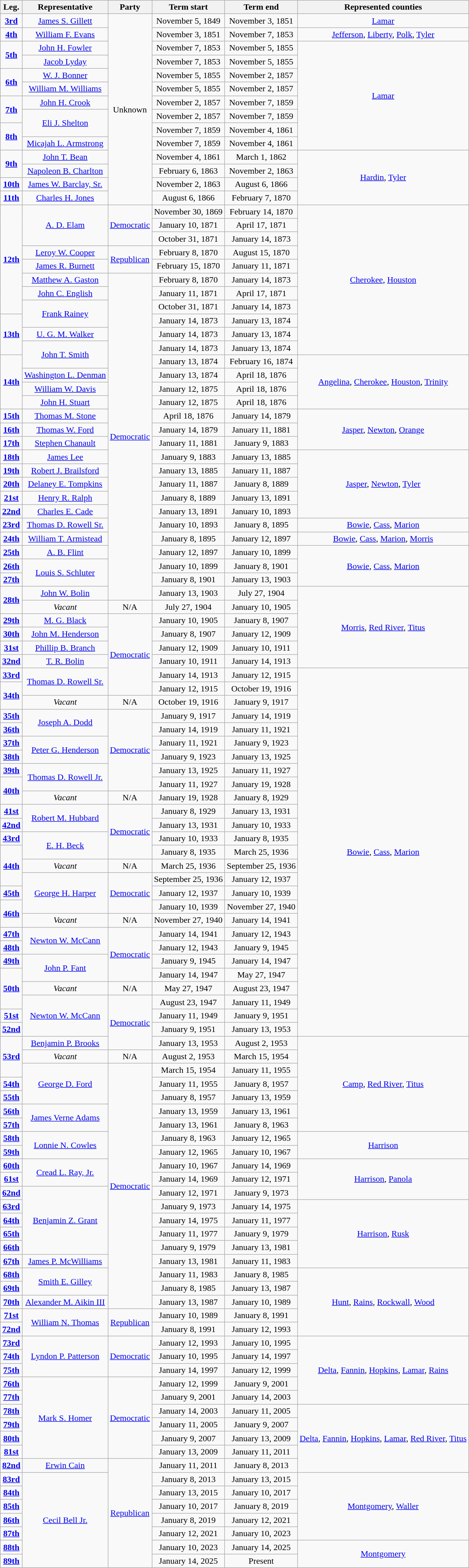<table class="wikitable" style="text-align:center">
<tr>
<th>Leg.</th>
<th>Representative</th>
<th>Party</th>
<th>Term start</th>
<th>Term end</th>
<th>Represented counties</th>
</tr>
<tr>
<td><a href='#'><strong>3rd</strong></a></td>
<td><a href='#'>James S. Gillett</a></td>
<td rowspan=14>Unknown</td>
<td>November 5, 1849</td>
<td>November 3, 1851</td>
<td><a href='#'>Lamar</a></td>
</tr>
<tr>
<td><a href='#'><strong>4th</strong></a></td>
<td><a href='#'>William F. Evans</a></td>
<td>November 3, 1851</td>
<td>November 7, 1853</td>
<td><a href='#'>Jefferson</a>, <a href='#'>Liberty</a>, <a href='#'>Polk</a>, <a href='#'>Tyler</a></td>
</tr>
<tr>
<td rowspan=2><a href='#'><strong>5th</strong></a></td>
<td><a href='#'>John H. Fowler</a></td>
<td>November 7, 1853</td>
<td>November 5, 1855</td>
<td rowspan=8><a href='#'>Lamar</a></td>
</tr>
<tr>
<td><a href='#'>Jacob Lyday</a></td>
<td>November 7, 1853</td>
<td>November 5, 1855</td>
</tr>
<tr>
<td rowspan=2><a href='#'><strong>6th</strong></a></td>
<td><a href='#'>W. J. Bonner</a></td>
<td>November 5, 1855</td>
<td>November 2, 1857</td>
</tr>
<tr>
<td><a href='#'>William M. Williams</a></td>
<td>November 5, 1855</td>
<td>November 2, 1857</td>
</tr>
<tr>
<td rowspan=2><a href='#'><strong>7th</strong></a></td>
<td><a href='#'>John H. Crook</a></td>
<td>November 2, 1857</td>
<td>November 7, 1859</td>
</tr>
<tr>
<td rowspan=2><a href='#'>Eli J. Shelton</a></td>
<td>November 2, 1857</td>
<td>November 7, 1859</td>
</tr>
<tr>
<td rowspan=2><a href='#'><strong>8th</strong></a></td>
<td>November 7, 1859</td>
<td>November 4, 1861</td>
</tr>
<tr>
<td><a href='#'>Micajah L. Armstrong</a></td>
<td>November 7, 1859</td>
<td>November 4, 1861</td>
</tr>
<tr>
<td rowspan=2><a href='#'><strong>9th</strong></a></td>
<td><a href='#'>John T. Bean</a></td>
<td>November 4, 1861</td>
<td>March 1, 1862</td>
<td rowspan=4><a href='#'>Hardin</a>, <a href='#'>Tyler</a></td>
</tr>
<tr>
<td><a href='#'>Napoleon B. Charlton</a></td>
<td>February 6, 1863</td>
<td>November 2, 1863</td>
</tr>
<tr>
<td><a href='#'><strong>10th</strong></a></td>
<td><a href='#'>James W. Barclay, Sr.</a></td>
<td>November 2, 1863</td>
<td>August 6, 1866</td>
</tr>
<tr>
<td><a href='#'><strong>11th</strong></a></td>
<td><a href='#'>Charles H. Jones</a></td>
<td>August 6, 1866</td>
<td>February 7, 1870</td>
</tr>
<tr>
<td rowspan=8><a href='#'><strong>12th</strong></a></td>
<td rowspan=3><a href='#'>A. D. Elam</a></td>
<td rowspan=3 ><a href='#'>Democratic</a></td>
<td>November 30, 1869</td>
<td>February 14, 1870</td>
<td rowspan=11><a href='#'>Cherokee</a>, <a href='#'>Houston</a></td>
</tr>
<tr>
<td>January 10, 1871</td>
<td>April 17, 1871</td>
</tr>
<tr>
<td>October 31, 1871</td>
<td>January 14, 1873</td>
</tr>
<tr>
<td><a href='#'>Leroy W. Cooper</a></td>
<td rowspan=2 ><a href='#'>Republican</a></td>
<td>February 8, 1870</td>
<td>August 15, 1870</td>
</tr>
<tr>
<td><a href='#'>James R. Burnett</a></td>
<td>February 15, 1870</td>
<td>January 11, 1871</td>
</tr>
<tr>
<td><a href='#'>Matthew A. Gaston</a></td>
<td rowspan=24 ><a href='#'>Democratic</a></td>
<td>February 8, 1870</td>
<td>January 14, 1873</td>
</tr>
<tr>
<td><a href='#'>John C. English</a></td>
<td>January 11, 1871</td>
<td>April 17, 1871</td>
</tr>
<tr>
<td rowspan=2><a href='#'>Frank Rainey</a></td>
<td>October 31, 1871</td>
<td>January 14, 1873</td>
</tr>
<tr>
<td rowspan=3><a href='#'><strong>13th</strong></a></td>
<td>January 14, 1873</td>
<td>January 13, 1874</td>
</tr>
<tr>
<td><a href='#'>U. G. M. Walker</a></td>
<td>January 14, 1873</td>
<td>January 13, 1874</td>
</tr>
<tr>
<td rowspan=2><a href='#'>John T. Smith</a></td>
<td>January 14, 1873</td>
<td>January 13, 1874</td>
</tr>
<tr>
<td rowspan=4><a href='#'><strong>14th</strong></a></td>
<td>January 13, 1874</td>
<td>February 16, 1874</td>
<td rowspan=4><a href='#'>Angelina</a>, <a href='#'>Cherokee</a>, <a href='#'>Houston</a>, <a href='#'>Trinity</a></td>
</tr>
<tr>
<td><a href='#'>Washington L. Denman</a></td>
<td>January 13, 1874</td>
<td>April 18, 1876</td>
</tr>
<tr>
<td><a href='#'>William W. Davis</a></td>
<td>January 12, 1875</td>
<td>April 18, 1876</td>
</tr>
<tr>
<td><a href='#'>John H. Stuart</a></td>
<td>January 12, 1875</td>
<td>April 18, 1876</td>
</tr>
<tr>
<td><a href='#'><strong>15th</strong></a></td>
<td><a href='#'>Thomas M. Stone</a></td>
<td>April 18, 1876</td>
<td>January 14, 1879</td>
<td rowspan=3><a href='#'>Jasper</a>, <a href='#'>Newton</a>, <a href='#'>Orange</a></td>
</tr>
<tr>
<td><a href='#'><strong>16th</strong></a></td>
<td><a href='#'>Thomas W. Ford</a></td>
<td>January 14, 1879</td>
<td>January 11, 1881</td>
</tr>
<tr>
<td><a href='#'><strong>17th</strong></a></td>
<td><a href='#'>Stephen Chanault</a></td>
<td>January 11, 1881</td>
<td>January 9, 1883</td>
</tr>
<tr>
<td><a href='#'><strong>18th</strong></a></td>
<td><a href='#'>James Lee</a></td>
<td>January 9, 1883</td>
<td>January 13, 1885</td>
<td rowspan=5><a href='#'>Jasper</a>, <a href='#'>Newton</a>, <a href='#'>Tyler</a></td>
</tr>
<tr>
<td><a href='#'><strong>19th</strong></a></td>
<td><a href='#'>Robert J. Brailsford</a></td>
<td>January 13, 1885</td>
<td>January 11, 1887</td>
</tr>
<tr>
<td><a href='#'><strong>20th</strong></a></td>
<td><a href='#'>Delaney E. Tompkins</a></td>
<td>January 11, 1887</td>
<td>January 8, 1889</td>
</tr>
<tr>
<td><a href='#'><strong>21st</strong></a></td>
<td><a href='#'>Henry R. Ralph</a></td>
<td>January 8, 1889</td>
<td>January 13, 1891</td>
</tr>
<tr>
<td><a href='#'><strong>22nd</strong></a></td>
<td><a href='#'>Charles E. Cade</a></td>
<td>January 13, 1891</td>
<td>January 10, 1893</td>
</tr>
<tr>
<td><a href='#'><strong>23rd</strong></a></td>
<td><a href='#'>Thomas D. Rowell Sr.</a></td>
<td>January 10, 1893</td>
<td>January 8, 1895</td>
<td><a href='#'>Bowie</a>, <a href='#'>Cass</a>, <a href='#'>Marion</a></td>
</tr>
<tr>
<td><a href='#'><strong>24th</strong></a></td>
<td><a href='#'>William T. Armistead</a></td>
<td>January 8, 1895</td>
<td>January 12, 1897</td>
<td><a href='#'>Bowie</a>, <a href='#'>Cass</a>, <a href='#'>Marion</a>, <a href='#'>Morris</a></td>
</tr>
<tr>
<td><a href='#'><strong>25th</strong></a></td>
<td><a href='#'>A. B. Flint</a></td>
<td>January 12, 1897</td>
<td>January 10, 1899</td>
<td rowspan=3><a href='#'>Bowie</a>, <a href='#'>Cass</a>, <a href='#'>Marion</a></td>
</tr>
<tr>
<td><a href='#'><strong>26th</strong></a></td>
<td rowspan=2><a href='#'>Louis S. Schluter</a></td>
<td>January 10, 1899</td>
<td>January 8, 1901</td>
</tr>
<tr>
<td><a href='#'><strong>27th</strong></a></td>
<td>January 8, 1901</td>
<td>January 13, 1903</td>
</tr>
<tr>
<td rowspan=2><a href='#'><strong>28th</strong></a></td>
<td><a href='#'>John W. Bolin</a></td>
<td>January 13, 1903</td>
<td>July 27, 1904</td>
<td rowspan=6><a href='#'>Morris</a>, <a href='#'>Red River</a>, <a href='#'>Titus</a></td>
</tr>
<tr>
<td><em>Vacant</em></td>
<td>N/A</td>
<td>July 27, 1904</td>
<td>January 10, 1905</td>
</tr>
<tr>
<td><a href='#'><strong>29th</strong></a></td>
<td><a href='#'>M. G. Black</a></td>
<td rowspan=6 ><a href='#'>Democratic</a></td>
<td>January 10, 1905</td>
<td>January 8, 1907</td>
</tr>
<tr>
<td><a href='#'><strong>30th</strong></a></td>
<td><a href='#'>John M. Henderson</a></td>
<td>January 8, 1907</td>
<td>January 12, 1909</td>
</tr>
<tr>
<td><a href='#'><strong>31st</strong></a></td>
<td><a href='#'>Phillip B. Branch</a></td>
<td>January 12, 1909</td>
<td>January 10, 1911</td>
</tr>
<tr>
<td><a href='#'><strong>32nd</strong></a></td>
<td><a href='#'>T. R. Bolin</a></td>
<td>January 10, 1911</td>
<td>January 14, 1913</td>
</tr>
<tr>
<td><a href='#'><strong>33rd</strong></a></td>
<td rowspan=2><a href='#'>Thomas D. Rowell Sr.</a></td>
<td>January 14, 1913</td>
<td>January 12, 1915</td>
<td rowspan=27><a href='#'>Bowie</a>, <a href='#'>Cass</a>, <a href='#'>Marion</a></td>
</tr>
<tr>
<td rowspan=2><a href='#'><strong>34th</strong></a></td>
<td>January 12, 1915</td>
<td>October 19, 1916</td>
</tr>
<tr>
<td><em>Vacant</em></td>
<td>N/A</td>
<td>October 19, 1916</td>
<td>January 9, 1917</td>
</tr>
<tr>
<td><a href='#'><strong>35th</strong></a></td>
<td rowspan=2><a href='#'>Joseph A. Dodd</a></td>
<td rowspan=6 ><a href='#'>Democratic</a></td>
<td>January 9, 1917</td>
<td>January 14, 1919</td>
</tr>
<tr>
<td><a href='#'><strong>36th</strong></a></td>
<td>January 14, 1919</td>
<td>January 11, 1921</td>
</tr>
<tr>
<td><a href='#'><strong>37th</strong></a></td>
<td rowspan=2><a href='#'>Peter G. Henderson</a></td>
<td>January 11, 1921</td>
<td>January 9, 1923</td>
</tr>
<tr>
<td><a href='#'><strong>38th</strong></a></td>
<td>January 9, 1923</td>
<td>January 13, 1925</td>
</tr>
<tr>
<td><a href='#'><strong>39th</strong></a></td>
<td rowspan=2><a href='#'>Thomas D. Rowell Jr.</a></td>
<td>January 13, 1925</td>
<td>January 11, 1927</td>
</tr>
<tr>
<td rowspan=2><a href='#'><strong>40th</strong></a></td>
<td>January 11, 1927</td>
<td>January 19, 1928</td>
</tr>
<tr>
<td><em>Vacant</em></td>
<td>N/A</td>
<td>January 19, 1928</td>
<td>January 8, 1929</td>
</tr>
<tr>
<td><a href='#'><strong>41st</strong></a></td>
<td rowspan=2><a href='#'>Robert M. Hubbard</a></td>
<td rowspan=4 ><a href='#'>Democratic</a></td>
<td>January 8, 1929</td>
<td>January 13, 1931</td>
</tr>
<tr>
<td><a href='#'><strong>42nd</strong></a></td>
<td>January 13, 1931</td>
<td>January 10, 1933</td>
</tr>
<tr>
<td><a href='#'><strong>43rd</strong></a></td>
<td rowspan=2><a href='#'>E. H. Beck</a></td>
<td>January 10, 1933</td>
<td>January 8, 1935</td>
</tr>
<tr>
<td rowspan=3><a href='#'><strong>44th</strong></a></td>
<td>January 8, 1935</td>
<td>March 25, 1936</td>
</tr>
<tr>
<td><em>Vacant</em></td>
<td>N/A</td>
<td>March 25, 1936</td>
<td>September 25, 1936</td>
</tr>
<tr>
<td rowspan=3><a href='#'>George H. Harper</a></td>
<td rowspan=3 ><a href='#'>Democratic</a></td>
<td>September 25, 1936</td>
<td>January 12, 1937</td>
</tr>
<tr>
<td><a href='#'><strong>45th</strong></a></td>
<td>January 12, 1937</td>
<td>January 10, 1939</td>
</tr>
<tr>
<td rowspan=2><a href='#'><strong>46th</strong></a></td>
<td>January 10, 1939</td>
<td>November 27, 1940</td>
</tr>
<tr>
<td><em>Vacant</em></td>
<td>N/A</td>
<td>November 27, 1940</td>
<td>January 14, 1941</td>
</tr>
<tr>
<td><a href='#'><strong>47th</strong></a></td>
<td rowspan=2><a href='#'>Newton W. McCann</a></td>
<td rowspan=4 ><a href='#'>Democratic</a></td>
<td>January 14, 1941</td>
<td>January 12, 1943</td>
</tr>
<tr>
<td><a href='#'><strong>48th</strong></a></td>
<td>January 12, 1943</td>
<td>January 9, 1945</td>
</tr>
<tr>
<td><a href='#'><strong>49th</strong></a></td>
<td rowspan=2><a href='#'>John P. Fant</a></td>
<td>January 9, 1945</td>
<td>January 14, 1947</td>
</tr>
<tr>
<td rowspan=3><a href='#'><strong>50th</strong></a></td>
<td>January 14, 1947</td>
<td>May 27, 1947</td>
</tr>
<tr>
<td><em>Vacant</em></td>
<td>N/A</td>
<td>May 27, 1947</td>
<td>August 23, 1947</td>
</tr>
<tr>
<td rowspan=3><a href='#'>Newton W. McCann</a></td>
<td rowspan=4 ><a href='#'>Democratic</a></td>
<td>August 23, 1947</td>
<td>January 11, 1949</td>
</tr>
<tr>
<td><a href='#'><strong>51st</strong></a></td>
<td>January 11, 1949</td>
<td>January 9, 1951</td>
</tr>
<tr>
<td><a href='#'><strong>52nd</strong></a></td>
<td>January 9, 1951</td>
<td>January 13, 1953</td>
</tr>
<tr>
<td rowspan=3><a href='#'><strong>53rd</strong></a></td>
<td><a href='#'>Benjamin P. Brooks</a></td>
<td>January 13, 1953</td>
<td>August 2, 1953</td>
<td rowspan=7><a href='#'>Camp</a>, <a href='#'>Red River</a>, <a href='#'>Titus</a></td>
</tr>
<tr>
<td><em>Vacant</em></td>
<td>N/A</td>
<td>August 2, 1953</td>
<td>March 15, 1954</td>
</tr>
<tr>
<td rowspan=3><a href='#'>George D. Ford</a></td>
<td rowspan=18 ><a href='#'>Democratic</a></td>
<td>March 15, 1954</td>
<td>January 11, 1955</td>
</tr>
<tr>
<td><a href='#'><strong>54th</strong></a></td>
<td>January 11, 1955</td>
<td>January 8, 1957</td>
</tr>
<tr>
<td><a href='#'><strong>55th</strong></a></td>
<td>January 8, 1957</td>
<td>January 13, 1959</td>
</tr>
<tr>
<td><a href='#'><strong>56th</strong></a></td>
<td rowspan=2><a href='#'>James Verne Adams</a></td>
<td>January 13, 1959</td>
<td>January 13, 1961</td>
</tr>
<tr>
<td><a href='#'><strong>57th</strong></a></td>
<td>January 13, 1961</td>
<td>January 8, 1963</td>
</tr>
<tr>
<td><a href='#'><strong>58th</strong></a></td>
<td rowspan=2><a href='#'>Lonnie N. Cowles</a></td>
<td>January 8, 1963</td>
<td>January 12, 1965</td>
<td rowspan=2><a href='#'>Harrison</a></td>
</tr>
<tr>
<td><a href='#'><strong>59th</strong></a></td>
<td>January 12, 1965</td>
<td>January 10, 1967</td>
</tr>
<tr>
<td><a href='#'><strong>60th</strong></a></td>
<td rowspan=2><a href='#'>Cread L. Ray, Jr.</a></td>
<td>January 10, 1967</td>
<td>January 14, 1969</td>
<td rowspan=3><a href='#'>Harrison</a>, <a href='#'>Panola</a></td>
</tr>
<tr>
<td><a href='#'><strong>61st</strong></a></td>
<td>January 14, 1969</td>
<td>January 12, 1971</td>
</tr>
<tr>
<td><a href='#'><strong>62nd</strong></a></td>
<td rowspan=5><a href='#'>Benjamin Z. Grant</a></td>
<td>January 12, 1971</td>
<td>January 9, 1973</td>
</tr>
<tr>
<td><a href='#'><strong>63rd</strong></a></td>
<td>January 9, 1973</td>
<td>January 14, 1975</td>
<td rowspan=5><a href='#'>Harrison</a>, <a href='#'>Rusk</a></td>
</tr>
<tr>
<td><a href='#'><strong>64th</strong></a></td>
<td>January 14, 1975</td>
<td>January 11, 1977</td>
</tr>
<tr>
<td><a href='#'><strong>65th</strong></a></td>
<td>January 11, 1977</td>
<td>January 9, 1979</td>
</tr>
<tr>
<td><a href='#'><strong>66th</strong></a></td>
<td>January 9, 1979</td>
<td>January 13, 1981</td>
</tr>
<tr>
<td><a href='#'><strong>67th</strong></a></td>
<td><a href='#'>James P. McWilliams</a></td>
<td>January 13, 1981</td>
<td>January 11, 1983</td>
</tr>
<tr>
<td><a href='#'><strong>68th</strong></a></td>
<td rowspan=2><a href='#'>Smith E. Gilley</a></td>
<td>January 11, 1983</td>
<td>January 8, 1985</td>
<td rowspan=5><a href='#'>Hunt</a>, <a href='#'>Rains</a>, <a href='#'>Rockwall</a>, <a href='#'>Wood</a></td>
</tr>
<tr>
<td><a href='#'><strong>69th</strong></a></td>
<td>January 8, 1985</td>
<td>January 13, 1987</td>
</tr>
<tr>
<td><a href='#'><strong>70th</strong></a></td>
<td><a href='#'>Alexander M. Aikin III</a></td>
<td>January 13, 1987</td>
<td>January 10, 1989</td>
</tr>
<tr>
<td><a href='#'><strong>71st</strong></a></td>
<td rowspan=2><a href='#'>William N. Thomas</a></td>
<td rowspan=2 ><a href='#'>Republican</a></td>
<td>January 10, 1989</td>
<td>January 8, 1991</td>
</tr>
<tr>
<td><a href='#'><strong>72nd</strong></a></td>
<td>January 8, 1991</td>
<td>January 12, 1993</td>
</tr>
<tr>
<td><a href='#'><strong>73rd</strong></a></td>
<td rowspan=3><a href='#'>Lyndon P. Patterson</a></td>
<td rowspan=3 ><a href='#'>Democratic</a></td>
<td>January 12, 1993</td>
<td>January 10, 1995</td>
<td rowspan=5><a href='#'>Delta</a>, <a href='#'>Fannin</a>, <a href='#'>Hopkins</a>, <a href='#'>Lamar</a>, <a href='#'>Rains</a></td>
</tr>
<tr>
<td><a href='#'><strong>74th</strong></a></td>
<td>January 10, 1995</td>
<td>January 14, 1997</td>
</tr>
<tr>
<td><a href='#'><strong>75th</strong></a></td>
<td>January 14, 1997</td>
<td>January 12, 1999</td>
</tr>
<tr>
<td><a href='#'><strong>76th</strong></a></td>
<td rowspan=6><a href='#'>Mark S. Homer</a></td>
<td rowspan=6 ><a href='#'>Democratic</a></td>
<td>January 12, 1999</td>
<td>January 9, 2001</td>
</tr>
<tr>
<td><a href='#'><strong>77th</strong></a></td>
<td>January 9, 2001</td>
<td>January 14, 2003</td>
</tr>
<tr>
<td><a href='#'><strong>78th</strong></a></td>
<td>January 14, 2003</td>
<td>January 11, 2005</td>
<td rowspan=5><a href='#'>Delta</a>, <a href='#'>Fannin</a>, <a href='#'>Hopkins</a>, <a href='#'>Lamar</a>, <a href='#'>Red River</a>, <a href='#'>Titus</a></td>
</tr>
<tr>
<td><a href='#'><strong>79th</strong></a></td>
<td>January 11, 2005</td>
<td>January 9, 2007</td>
</tr>
<tr>
<td><a href='#'><strong>80th</strong></a></td>
<td>January 9, 2007</td>
<td>January 13, 2009</td>
</tr>
<tr>
<td><a href='#'><strong>81st</strong></a></td>
<td>January 13, 2009</td>
<td>January 11, 2011</td>
</tr>
<tr>
<td><a href='#'><strong>82nd</strong></a></td>
<td><a href='#'>Erwin Cain</a></td>
<td rowspan=8 ><a href='#'>Republican</a></td>
<td>January 11, 2011</td>
<td>January 8, 2013</td>
</tr>
<tr>
<td><a href='#'><strong>83rd</strong></a></td>
<td rowspan=7><a href='#'>Cecil Bell Jr.</a></td>
<td>January 8, 2013</td>
<td>January 13, 2015</td>
<td rowspan=5><a href='#'>Montgomery</a>, <a href='#'>Waller</a></td>
</tr>
<tr>
<td><a href='#'><strong>84th</strong></a></td>
<td>January 13, 2015</td>
<td>January 10, 2017</td>
</tr>
<tr>
<td><a href='#'><strong>85th</strong></a></td>
<td>January 10, 2017</td>
<td>January 8, 2019</td>
</tr>
<tr>
<td><a href='#'><strong>86th</strong></a></td>
<td>January 8, 2019</td>
<td>January 12, 2021</td>
</tr>
<tr>
<td><a href='#'><strong>87th</strong></a></td>
<td>January 12, 2021</td>
<td>January 10, 2023</td>
</tr>
<tr>
<td><a href='#'><strong>88th</strong></a></td>
<td>January 10, 2023</td>
<td>January 14, 2025</td>
<td rowspan=2><a href='#'>Montgomery</a></td>
</tr>
<tr>
<td><a href='#'><strong>89th</strong></a></td>
<td>January 14, 2025</td>
<td>Present</td>
</tr>
</table>
